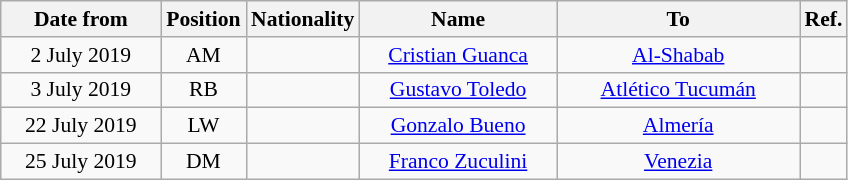<table class="wikitable" style="text-align:center; font-size:90%; ">
<tr>
<th style="background:#; color:#; width:100px;">Date from</th>
<th style="background:#; color:#; width:50px;">Position</th>
<th style="background:#; color:#; width:50px;">Nationality</th>
<th style="background:#; color:#; width:125px;">Name</th>
<th style="background:#; color:#; width:155px;">To</th>
<th style="background:#; color:#; width:25px;">Ref.</th>
</tr>
<tr>
<td>2 July 2019</td>
<td>AM</td>
<td></td>
<td><a href='#'>Cristian Guanca</a></td>
<td> <a href='#'>Al-Shabab</a></td>
<td></td>
</tr>
<tr>
<td>3 July 2019</td>
<td>RB</td>
<td></td>
<td><a href='#'>Gustavo Toledo</a></td>
<td> <a href='#'>Atlético Tucumán</a></td>
<td></td>
</tr>
<tr>
<td>22 July 2019</td>
<td>LW</td>
<td></td>
<td><a href='#'>Gonzalo Bueno</a></td>
<td> <a href='#'>Almería</a></td>
<td></td>
</tr>
<tr>
<td>25 July 2019</td>
<td>DM</td>
<td></td>
<td><a href='#'>Franco Zuculini</a></td>
<td> <a href='#'>Venezia</a></td>
<td></td>
</tr>
</table>
